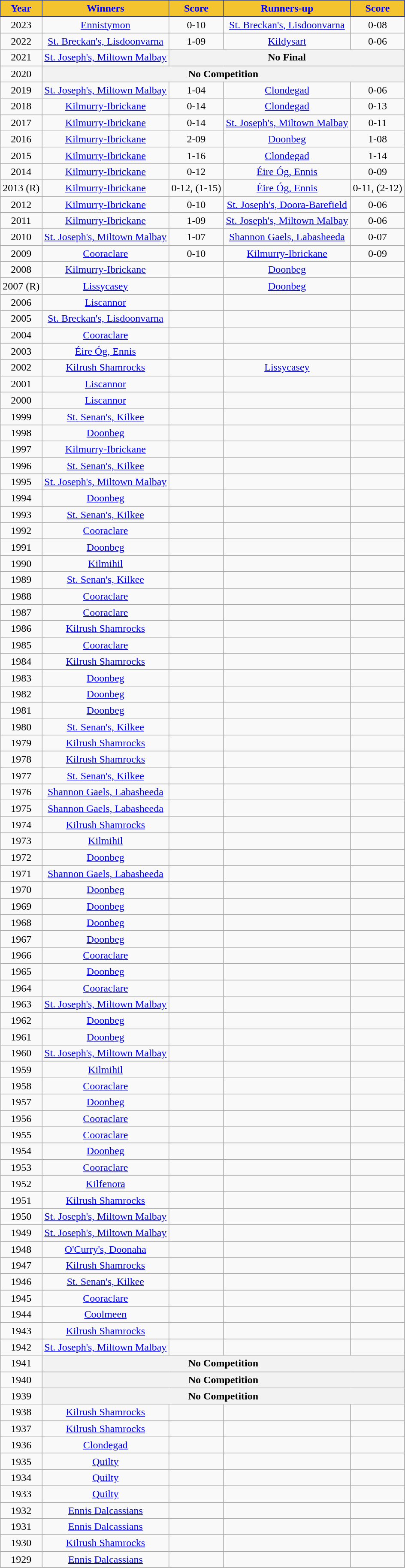<table class="wikitable" style="text-align:center;">
<tr>
<th style="background:#F4C430;color:blue;border:1px solid #2D3E82">Year</th>
<th style="background:#F4C430;color:blue;border:1px solid #2D3E82">Winners</th>
<th style="background:#F4C430;color:blue;border:1px solid #2D3E82">Score</th>
<th style="background:#F4C430;color:blue;border:1px solid #2D3E82">Runners-up</th>
<th style="background:#F4C430;color:blue;border:1px solid #2D3E82">Score</th>
</tr>
<tr>
<td>2023</td>
<td><a href='#'>Ennistymon</a></td>
<td>0-10</td>
<td><a href='#'>St. Breckan's, Lisdoonvarna</a></td>
<td>0-08</td>
</tr>
<tr>
<td>2022</td>
<td><a href='#'>St. Breckan's, Lisdoonvarna</a></td>
<td>1-09</td>
<td><a href='#'>Kildysart</a></td>
<td>0-06</td>
</tr>
<tr>
<td>2021</td>
<td><a href='#'>St. Joseph's, Miltown Malbay</a></td>
<th colspan=3 align=center>No Final</th>
</tr>
<tr>
<td>2020</td>
<th colspan=4 align=center>No Competition</th>
</tr>
<tr>
<td>2019</td>
<td><a href='#'>St. Joseph's, Miltown Malbay</a></td>
<td>1-04</td>
<td><a href='#'>Clondegad</a></td>
<td>0-06</td>
</tr>
<tr>
<td>2018</td>
<td><a href='#'>Kilmurry-Ibrickane</a></td>
<td>0-14</td>
<td><a href='#'>Clondegad</a></td>
<td>0-13</td>
</tr>
<tr>
<td>2017</td>
<td><a href='#'>Kilmurry-Ibrickane</a></td>
<td>0-14</td>
<td><a href='#'>St. Joseph's, Miltown Malbay</a></td>
<td>0-11</td>
</tr>
<tr>
<td>2016</td>
<td><a href='#'>Kilmurry-Ibrickane</a></td>
<td>2-09</td>
<td><a href='#'>Doonbeg</a></td>
<td>1-08</td>
</tr>
<tr>
<td>2015</td>
<td><a href='#'>Kilmurry-Ibrickane</a></td>
<td>1-16</td>
<td><a href='#'>Clondegad</a></td>
<td>1-14</td>
</tr>
<tr>
<td>2014</td>
<td><a href='#'>Kilmurry-Ibrickane</a></td>
<td>0-12</td>
<td><a href='#'>Éire Óg, Ennis</a></td>
<td>0-09</td>
</tr>
<tr>
<td>2013 (R)</td>
<td><a href='#'>Kilmurry-Ibrickane</a></td>
<td>0-12, (1-15)</td>
<td><a href='#'>Éire Óg, Ennis</a></td>
<td>0-11, (2-12)</td>
</tr>
<tr>
<td>2012</td>
<td><a href='#'>Kilmurry-Ibrickane</a></td>
<td>0-10</td>
<td><a href='#'>St. Joseph's, Doora-Barefield</a></td>
<td>0-06</td>
</tr>
<tr>
<td>2011</td>
<td><a href='#'>Kilmurry-Ibrickane</a></td>
<td>1-09</td>
<td><a href='#'>St. Joseph's, Miltown Malbay</a></td>
<td>0-06</td>
</tr>
<tr>
<td>2010</td>
<td><a href='#'>St. Joseph's, Miltown Malbay</a></td>
<td>1-07</td>
<td><a href='#'>Shannon Gaels, Labasheeda</a></td>
<td>0-07</td>
</tr>
<tr>
<td>2009</td>
<td><a href='#'>Cooraclare</a></td>
<td>0-10</td>
<td><a href='#'>Kilmurry-Ibrickane</a></td>
<td>0-09</td>
</tr>
<tr>
<td>2008</td>
<td><a href='#'>Kilmurry-Ibrickane</a></td>
<td></td>
<td><a href='#'>Doonbeg</a></td>
<td></td>
</tr>
<tr>
<td>2007 (R)</td>
<td><a href='#'>Lissycasey</a></td>
<td></td>
<td><a href='#'>Doonbeg</a></td>
<td></td>
</tr>
<tr>
<td>2006</td>
<td><a href='#'>Liscannor</a></td>
<td></td>
<td></td>
<td></td>
</tr>
<tr>
<td>2005</td>
<td><a href='#'>St. Breckan's, Lisdoonvarna</a></td>
<td></td>
<td></td>
<td></td>
</tr>
<tr>
<td>2004</td>
<td><a href='#'>Cooraclare</a></td>
<td></td>
<td></td>
<td></td>
</tr>
<tr>
<td>2003</td>
<td><a href='#'>Éire Óg, Ennis</a></td>
<td></td>
<td></td>
<td></td>
</tr>
<tr>
<td>2002</td>
<td><a href='#'>Kilrush Shamrocks</a></td>
<td></td>
<td><a href='#'>Lissycasey</a></td>
<td></td>
</tr>
<tr>
<td>2001</td>
<td><a href='#'>Liscannor</a></td>
<td></td>
<td></td>
<td></td>
</tr>
<tr>
<td>2000</td>
<td><a href='#'>Liscannor</a></td>
<td></td>
<td></td>
<td></td>
</tr>
<tr>
<td>1999</td>
<td><a href='#'>St. Senan's, Kilkee</a></td>
<td></td>
<td></td>
<td></td>
</tr>
<tr>
<td>1998</td>
<td><a href='#'>Doonbeg</a></td>
<td></td>
<td></td>
<td></td>
</tr>
<tr>
<td>1997</td>
<td><a href='#'>Kilmurry-Ibrickane</a></td>
<td></td>
<td></td>
<td></td>
</tr>
<tr>
<td>1996</td>
<td><a href='#'>St. Senan's, Kilkee</a></td>
<td></td>
<td></td>
<td></td>
</tr>
<tr>
<td>1995</td>
<td><a href='#'>St. Joseph's, Miltown Malbay</a></td>
<td></td>
<td></td>
<td></td>
</tr>
<tr>
<td>1994</td>
<td><a href='#'>Doonbeg</a></td>
<td></td>
<td></td>
<td></td>
</tr>
<tr>
<td>1993</td>
<td><a href='#'>St. Senan's, Kilkee</a></td>
<td></td>
<td></td>
<td></td>
</tr>
<tr>
<td>1992</td>
<td><a href='#'>Cooraclare</a></td>
<td></td>
<td></td>
<td></td>
</tr>
<tr>
<td>1991</td>
<td><a href='#'>Doonbeg</a></td>
<td></td>
<td></td>
<td></td>
</tr>
<tr>
<td>1990</td>
<td><a href='#'>Kilmihil</a></td>
<td></td>
<td></td>
<td></td>
</tr>
<tr>
<td>1989</td>
<td><a href='#'>St. Senan's, Kilkee</a></td>
<td></td>
<td></td>
<td></td>
</tr>
<tr>
<td>1988</td>
<td><a href='#'>Cooraclare</a></td>
<td></td>
<td></td>
<td></td>
</tr>
<tr>
<td>1987</td>
<td><a href='#'>Cooraclare</a></td>
<td></td>
<td></td>
<td></td>
</tr>
<tr>
<td>1986</td>
<td><a href='#'>Kilrush Shamrocks</a></td>
<td></td>
<td></td>
<td></td>
</tr>
<tr>
<td>1985</td>
<td><a href='#'>Cooraclare</a></td>
<td></td>
<td></td>
<td></td>
</tr>
<tr>
<td>1984</td>
<td><a href='#'>Kilrush Shamrocks</a></td>
<td></td>
<td></td>
<td></td>
</tr>
<tr>
<td>1983</td>
<td><a href='#'>Doonbeg</a></td>
<td></td>
<td></td>
<td></td>
</tr>
<tr>
<td>1982</td>
<td><a href='#'>Doonbeg</a></td>
<td></td>
<td></td>
<td></td>
</tr>
<tr>
<td>1981</td>
<td><a href='#'>Doonbeg</a></td>
<td></td>
<td></td>
<td></td>
</tr>
<tr>
<td>1980</td>
<td><a href='#'>St. Senan's, Kilkee</a></td>
<td></td>
<td></td>
<td></td>
</tr>
<tr>
<td>1979</td>
<td><a href='#'>Kilrush Shamrocks</a></td>
<td></td>
<td></td>
<td></td>
</tr>
<tr>
<td>1978</td>
<td><a href='#'>Kilrush Shamrocks</a></td>
<td></td>
<td></td>
<td></td>
</tr>
<tr>
<td>1977</td>
<td><a href='#'>St. Senan's, Kilkee</a></td>
<td></td>
<td></td>
<td></td>
</tr>
<tr>
<td>1976</td>
<td><a href='#'>Shannon Gaels, Labasheeda</a></td>
<td></td>
<td></td>
<td></td>
</tr>
<tr>
<td>1975</td>
<td><a href='#'>Shannon Gaels, Labasheeda</a></td>
<td></td>
<td></td>
<td></td>
</tr>
<tr>
<td>1974</td>
<td><a href='#'>Kilrush Shamrocks</a></td>
<td></td>
<td></td>
<td></td>
</tr>
<tr>
<td>1973</td>
<td><a href='#'>Kilmihil</a></td>
<td></td>
<td></td>
<td></td>
</tr>
<tr>
<td>1972</td>
<td><a href='#'>Doonbeg</a></td>
<td></td>
<td></td>
<td></td>
</tr>
<tr>
<td>1971</td>
<td><a href='#'>Shannon Gaels, Labasheeda</a></td>
<td></td>
<td></td>
<td></td>
</tr>
<tr>
<td>1970</td>
<td><a href='#'>Doonbeg</a></td>
<td></td>
<td></td>
<td></td>
</tr>
<tr>
<td>1969</td>
<td><a href='#'>Doonbeg</a></td>
<td></td>
<td></td>
<td></td>
</tr>
<tr>
<td>1968</td>
<td><a href='#'>Doonbeg</a></td>
<td></td>
<td></td>
<td></td>
</tr>
<tr>
<td>1967</td>
<td><a href='#'>Doonbeg</a></td>
<td></td>
<td></td>
<td></td>
</tr>
<tr>
<td>1966</td>
<td><a href='#'>Cooraclare</a></td>
<td></td>
<td></td>
<td></td>
</tr>
<tr>
<td>1965</td>
<td><a href='#'>Doonbeg</a></td>
<td></td>
<td></td>
<td></td>
</tr>
<tr>
<td>1964</td>
<td><a href='#'>Cooraclare</a></td>
<td></td>
<td></td>
<td></td>
</tr>
<tr>
<td>1963</td>
<td><a href='#'>St. Joseph's, Miltown Malbay</a></td>
<td></td>
<td></td>
<td></td>
</tr>
<tr>
<td>1962</td>
<td><a href='#'>Doonbeg</a></td>
<td></td>
<td></td>
<td></td>
</tr>
<tr>
<td>1961</td>
<td><a href='#'>Doonbeg</a></td>
<td></td>
<td></td>
<td></td>
</tr>
<tr>
<td>1960</td>
<td><a href='#'>St. Joseph's, Miltown Malbay</a></td>
<td></td>
<td></td>
<td></td>
</tr>
<tr>
<td>1959</td>
<td><a href='#'>Kilmihil</a></td>
<td></td>
<td></td>
<td></td>
</tr>
<tr>
<td>1958</td>
<td><a href='#'>Cooraclare</a></td>
<td></td>
<td></td>
<td></td>
</tr>
<tr>
<td>1957</td>
<td><a href='#'>Doonbeg</a></td>
<td></td>
<td></td>
<td></td>
</tr>
<tr>
<td>1956</td>
<td><a href='#'>Cooraclare</a></td>
<td></td>
<td></td>
<td></td>
</tr>
<tr>
<td>1955</td>
<td><a href='#'>Cooraclare</a></td>
<td></td>
<td></td>
<td></td>
</tr>
<tr>
<td>1954</td>
<td><a href='#'>Doonbeg</a></td>
<td></td>
<td></td>
<td></td>
</tr>
<tr>
<td>1953</td>
<td><a href='#'>Cooraclare</a></td>
<td></td>
<td></td>
<td></td>
</tr>
<tr>
<td>1952</td>
<td><a href='#'>Kilfenora</a></td>
<td></td>
<td></td>
<td></td>
</tr>
<tr>
<td>1951</td>
<td><a href='#'>Kilrush Shamrocks</a></td>
<td></td>
<td></td>
<td></td>
</tr>
<tr>
<td>1950</td>
<td><a href='#'>St. Joseph's, Miltown Malbay</a></td>
<td></td>
<td></td>
<td></td>
</tr>
<tr>
<td>1949</td>
<td><a href='#'>St. Joseph's, Miltown Malbay</a></td>
<td></td>
<td></td>
<td></td>
</tr>
<tr>
<td>1948</td>
<td><a href='#'>O'Curry's, Doonaha</a></td>
<td></td>
<td></td>
<td></td>
</tr>
<tr>
<td>1947</td>
<td><a href='#'>Kilrush Shamrocks</a></td>
<td></td>
<td></td>
<td></td>
</tr>
<tr>
<td>1946</td>
<td><a href='#'>St. Senan's, Kilkee</a></td>
<td></td>
<td></td>
<td></td>
</tr>
<tr>
<td>1945</td>
<td><a href='#'>Cooraclare</a></td>
<td></td>
<td></td>
<td></td>
</tr>
<tr>
<td>1944</td>
<td><a href='#'>Coolmeen</a></td>
<td></td>
<td></td>
<td></td>
</tr>
<tr>
<td>1943</td>
<td><a href='#'>Kilrush Shamrocks</a></td>
<td></td>
<td></td>
<td></td>
</tr>
<tr>
<td>1942</td>
<td><a href='#'>St. Joseph's, Miltown Malbay</a></td>
<td></td>
<td></td>
<td></td>
</tr>
<tr>
<td>1941</td>
<th colspan=4 align=center>No Competition</th>
</tr>
<tr>
<td>1940</td>
<th colspan=4 align=center>No Competition</th>
</tr>
<tr>
<td>1939</td>
<th colspan=4 align=center>No Competition</th>
</tr>
<tr>
<td>1938</td>
<td><a href='#'>Kilrush Shamrocks</a></td>
<td></td>
<td></td>
<td></td>
</tr>
<tr>
<td>1937</td>
<td><a href='#'>Kilrush Shamrocks</a></td>
<td></td>
<td></td>
<td></td>
</tr>
<tr>
<td>1936</td>
<td><a href='#'>Clondegad</a></td>
<td></td>
<td></td>
<td></td>
</tr>
<tr>
<td>1935</td>
<td><a href='#'>Quilty</a></td>
<td></td>
<td></td>
<td></td>
</tr>
<tr>
<td>1934</td>
<td><a href='#'>Quilty</a></td>
<td></td>
<td></td>
<td></td>
</tr>
<tr>
<td>1933</td>
<td><a href='#'>Quilty</a></td>
<td></td>
<td></td>
<td></td>
</tr>
<tr>
<td>1932</td>
<td><a href='#'>Ennis Dalcassians</a></td>
<td></td>
<td></td>
<td></td>
</tr>
<tr>
<td>1931</td>
<td><a href='#'>Ennis Dalcassians</a></td>
<td></td>
<td></td>
<td></td>
</tr>
<tr>
<td>1930</td>
<td><a href='#'>Kilrush Shamrocks</a></td>
<td></td>
<td></td>
<td></td>
</tr>
<tr>
<td>1929</td>
<td><a href='#'>Ennis Dalcassians</a></td>
<td></td>
<td></td>
<td></td>
</tr>
</table>
